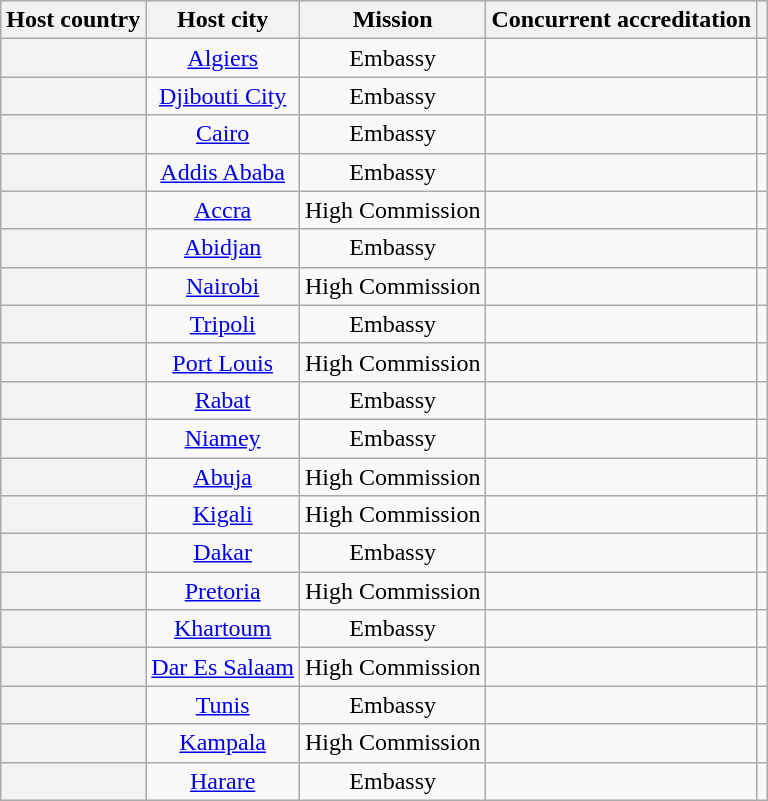<table class="wikitable plainrowheaders" style="text-align:center;">
<tr>
<th scope="col">Host country</th>
<th scope="col">Host city</th>
<th scope="col">Mission</th>
<th scope="col">Concurrent accreditation</th>
<th scope="col"></th>
</tr>
<tr>
<th scope="row"></th>
<td><a href='#'>Algiers</a></td>
<td>Embassy</td>
<td></td>
<td></td>
</tr>
<tr>
<th scope="row"></th>
<td><a href='#'>Djibouti City</a></td>
<td>Embassy</td>
<td></td>
<td></td>
</tr>
<tr>
<th scope="row"></th>
<td><a href='#'>Cairo</a></td>
<td>Embassy</td>
<td></td>
<td></td>
</tr>
<tr>
<th scope="row"></th>
<td><a href='#'>Addis Ababa</a></td>
<td>Embassy</td>
<td></td>
<td></td>
</tr>
<tr>
<th scope="row"></th>
<td><a href='#'>Accra</a></td>
<td>High Commission</td>
<td></td>
<td></td>
</tr>
<tr>
<th scope="row"></th>
<td><a href='#'>Abidjan</a></td>
<td>Embassy</td>
<td></td>
<td></td>
</tr>
<tr>
<th scope="row"></th>
<td><a href='#'>Nairobi</a></td>
<td>High Commission</td>
<td></td>
<td></td>
</tr>
<tr>
<th scope="row"></th>
<td><a href='#'>Tripoli</a></td>
<td>Embassy</td>
<td></td>
<td></td>
</tr>
<tr>
<th scope="row"></th>
<td><a href='#'>Port Louis</a></td>
<td>High Commission</td>
<td></td>
<td></td>
</tr>
<tr>
<th scope="row"></th>
<td><a href='#'>Rabat</a></td>
<td>Embassy</td>
<td></td>
<td></td>
</tr>
<tr>
<th scope="row"></th>
<td><a href='#'>Niamey</a></td>
<td>Embassy</td>
<td></td>
<td></td>
</tr>
<tr>
<th scope="row"></th>
<td><a href='#'>Abuja</a></td>
<td>High Commission</td>
<td></td>
<td></td>
</tr>
<tr>
<th scope="row"></th>
<td><a href='#'>Kigali</a></td>
<td>High Commission</td>
<td></td>
<td></td>
</tr>
<tr>
<th scope="row"></th>
<td><a href='#'>Dakar</a></td>
<td>Embassy</td>
<td></td>
<td></td>
</tr>
<tr>
<th scope="row"></th>
<td><a href='#'>Pretoria</a></td>
<td>High Commission</td>
<td></td>
<td></td>
</tr>
<tr>
<th scope="row"></th>
<td><a href='#'>Khartoum</a></td>
<td>Embassy</td>
<td></td>
<td></td>
</tr>
<tr>
<th scope="row"></th>
<td><a href='#'>Dar Es Salaam</a></td>
<td>High Commission</td>
<td></td>
<td></td>
</tr>
<tr>
<th scope="row"></th>
<td><a href='#'>Tunis</a></td>
<td>Embassy</td>
<td></td>
<td></td>
</tr>
<tr>
<th scope="row"></th>
<td><a href='#'>Kampala</a></td>
<td>High Commission</td>
<td></td>
<td></td>
</tr>
<tr>
<th scope="row"></th>
<td><a href='#'>Harare</a></td>
<td>Embassy</td>
<td></td>
<td></td>
</tr>
</table>
